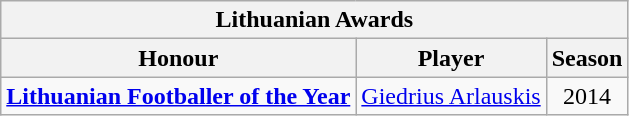<table class="wikitable" align=center>
<tr>
<th Colspan=3>Lithuanian Awards</th>
</tr>
<tr>
<th Align=Left>Honour</th>
<th Align=Left>Player</th>
<th Align=Left>Season</th>
</tr>
<tr>
<td valign="top" Rowspan=1 Align=left><strong><a href='#'>Lithuanian Footballer of the Year</a></strong></td>
<td><a href='#'>Giedrius Arlauskis</a></td>
<td class="wikitable" align=center>2014</td>
</tr>
</table>
